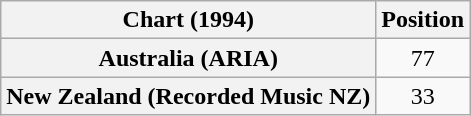<table class="wikitable sortable plainrowheaders" style="text-align:center">
<tr>
<th scope="col">Chart (1994)</th>
<th scope="col">Position</th>
</tr>
<tr>
<th scope="row">Australia (ARIA)</th>
<td>77</td>
</tr>
<tr>
<th scope="row">New Zealand (Recorded Music NZ)</th>
<td>33</td>
</tr>
</table>
